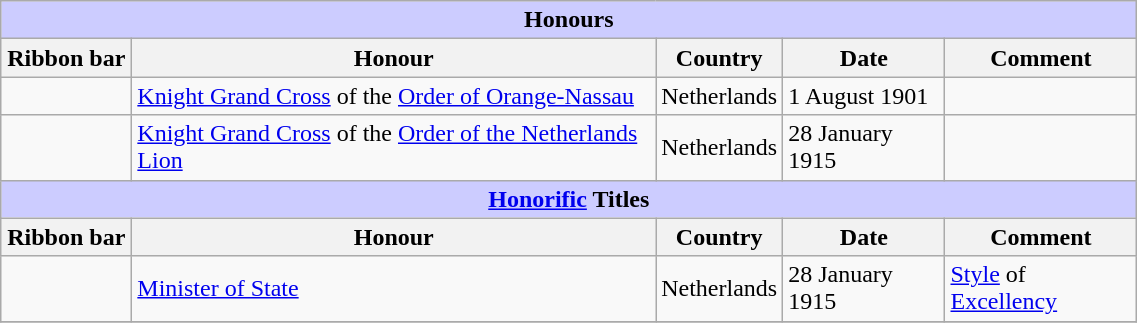<table class="wikitable" style="width:60%;">
<tr style="background:#ccf; text-align:center;">
<td colspan=5><strong>Honours</strong></td>
</tr>
<tr>
<th style="width:80px;">Ribbon bar</th>
<th>Honour</th>
<th>Country</th>
<th>Date</th>
<th>Comment</th>
</tr>
<tr>
<td></td>
<td><a href='#'>Knight Grand Cross</a> of the <a href='#'>Order of Orange-Nassau</a></td>
<td>Netherlands</td>
<td>1 August 1901</td>
<td></td>
</tr>
<tr>
<td></td>
<td><a href='#'>Knight Grand Cross</a> of the <a href='#'>Order of the Netherlands Lion</a></td>
<td>Netherlands</td>
<td>28 January 1915</td>
<td></td>
</tr>
<tr style="background:#ccf; text-align:center;">
<td colspan=5><strong><a href='#'>Honorific</a> Titles</strong></td>
</tr>
<tr>
<th style="width:80px;">Ribbon bar</th>
<th>Honour</th>
<th>Country</th>
<th>Date</th>
<th>Comment</th>
</tr>
<tr>
<td></td>
<td><a href='#'>Minister of State</a></td>
<td>Netherlands</td>
<td>28 January 1915</td>
<td><a href='#'>Style</a> of <a href='#'>Excellency</a></td>
</tr>
<tr>
</tr>
</table>
